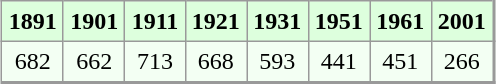<table rules="all" cellspacing="0" cellpadding="4" style="margin:auto; border:1px solid #999; border-right:2px solid #999; border-bottom:2px solid #999; background:#f3fff3;">
<tr style="background:#dfd;">
<th>1891</th>
<th>1901</th>
<th>1911</th>
<th>1921</th>
<th>1931</th>
<th>1951</th>
<th>1961</th>
<th>2001</th>
</tr>
<tr>
<td align=center>682</td>
<td align=center>662</td>
<td align=center>713</td>
<td align=center>668</td>
<td align=center>593</td>
<td align=center>441</td>
<td align=center>451</td>
<td align=center>266</td>
</tr>
</table>
